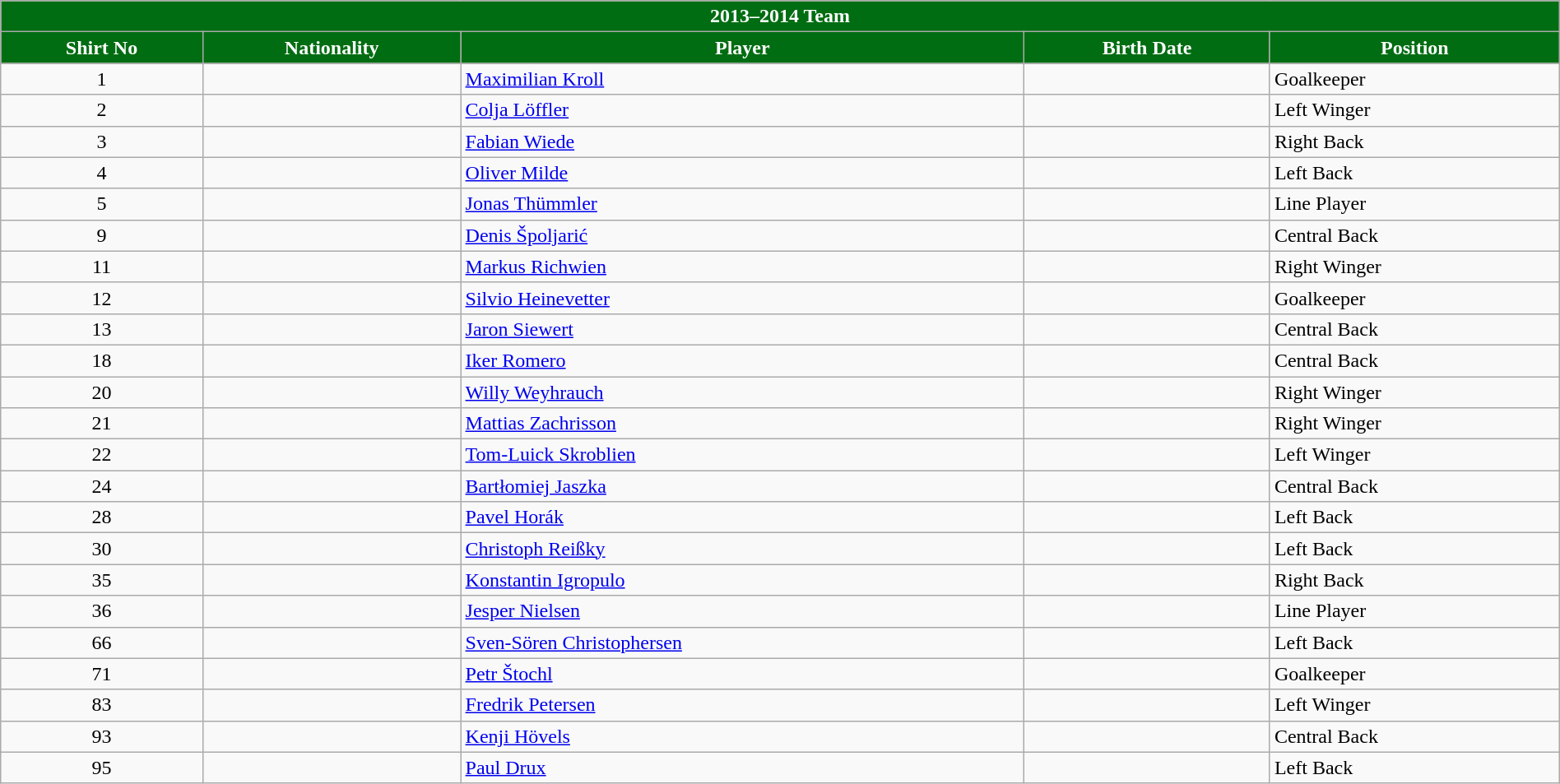<table class="wikitable collapsible collapsed" style="width:100%;">
<tr>
<th colspan=5 style="background-color:#006D12;color:white;text-align:center;">2013–2014 Team</th>
</tr>
<tr>
<th style="color:white; background:#006D12">Shirt No</th>
<th style="color:white; background:#006D12">Nationality</th>
<th style="color:white; background:#006D12">Player</th>
<th style="color:white; background:#006D12">Birth Date</th>
<th style="color:white; background:#006D12">Position</th>
</tr>
<tr>
<td align=center>1</td>
<td></td>
<td><a href='#'>Maximilian Kroll</a></td>
<td></td>
<td>Goalkeeper</td>
</tr>
<tr>
<td align=center>2</td>
<td></td>
<td><a href='#'>Colja Löffler</a></td>
<td></td>
<td>Left Winger</td>
</tr>
<tr>
<td align=center>3</td>
<td></td>
<td><a href='#'>Fabian Wiede</a></td>
<td></td>
<td>Right Back</td>
</tr>
<tr>
<td align=center>4</td>
<td></td>
<td><a href='#'>Oliver Milde</a></td>
<td></td>
<td>Left Back</td>
</tr>
<tr>
<td align=center>5</td>
<td></td>
<td><a href='#'>Jonas Thümmler</a></td>
<td></td>
<td>Line Player</td>
</tr>
<tr>
<td align=center>9</td>
<td></td>
<td><a href='#'>Denis Špoljarić</a></td>
<td></td>
<td>Central Back</td>
</tr>
<tr>
<td align=center>11</td>
<td></td>
<td><a href='#'>Markus Richwien</a></td>
<td></td>
<td>Right Winger</td>
</tr>
<tr>
<td align=center>12</td>
<td></td>
<td><a href='#'>Silvio Heinevetter</a></td>
<td></td>
<td>Goalkeeper</td>
</tr>
<tr>
<td align=center>13</td>
<td></td>
<td><a href='#'>Jaron Siewert</a></td>
<td></td>
<td>Central Back</td>
</tr>
<tr>
<td align=center>18</td>
<td></td>
<td><a href='#'>Iker Romero</a></td>
<td></td>
<td>Central Back</td>
</tr>
<tr>
<td align=center>20</td>
<td></td>
<td><a href='#'>Willy Weyhrauch</a></td>
<td></td>
<td>Right Winger</td>
</tr>
<tr>
<td align=center>21</td>
<td></td>
<td><a href='#'>Mattias Zachrisson</a></td>
<td></td>
<td>Right Winger</td>
</tr>
<tr>
<td align=center>22</td>
<td></td>
<td><a href='#'>Tom-Luick Skroblien</a></td>
<td></td>
<td>Left Winger</td>
</tr>
<tr>
<td align=center>24</td>
<td></td>
<td><a href='#'>Bartłomiej Jaszka</a></td>
<td></td>
<td>Central Back</td>
</tr>
<tr>
<td align=center>28</td>
<td></td>
<td><a href='#'>Pavel Horák</a></td>
<td></td>
<td>Left Back</td>
</tr>
<tr>
<td align=center>30</td>
<td></td>
<td><a href='#'>Christoph Reißky</a></td>
<td></td>
<td>Left Back</td>
</tr>
<tr>
<td align=center>35</td>
<td></td>
<td><a href='#'>Konstantin Igropulo</a></td>
<td></td>
<td>Right Back</td>
</tr>
<tr>
<td align=center>36</td>
<td></td>
<td><a href='#'>Jesper Nielsen</a></td>
<td></td>
<td>Line Player</td>
</tr>
<tr>
<td align=center>66</td>
<td></td>
<td><a href='#'>Sven-Sören Christophersen</a></td>
<td></td>
<td>Left Back</td>
</tr>
<tr>
<td align=center>71</td>
<td></td>
<td><a href='#'>Petr Štochl</a></td>
<td></td>
<td>Goalkeeper</td>
</tr>
<tr>
<td align=center>83</td>
<td></td>
<td><a href='#'>Fredrik Petersen</a></td>
<td></td>
<td>Left Winger</td>
</tr>
<tr>
<td align=center>93</td>
<td></td>
<td><a href='#'>Kenji Hövels</a></td>
<td></td>
<td>Central Back</td>
</tr>
<tr>
<td align=center>95</td>
<td></td>
<td><a href='#'>Paul Drux</a></td>
<td></td>
<td>Left Back</td>
</tr>
</table>
